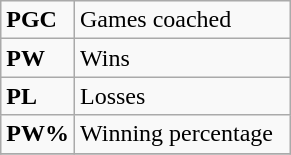<table class="wikitable">
<tr>
<td><strong>PGC</strong></td>
<td>Games coached</td>
</tr>
<tr>
<td><strong>PW</strong></td>
<td>Wins</td>
</tr>
<tr>
<td><strong>PL</strong></td>
<td>Losses</td>
</tr>
<tr>
<td><strong>PW%</strong></td>
<td>Winning percentage  </td>
</tr>
<tr>
</tr>
</table>
